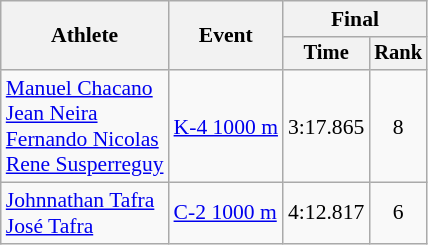<table class=wikitable style="font-size:90%;">
<tr>
<th rowspan="2">Athlete</th>
<th rowspan="2">Event</th>
<th colspan=2>Final</th>
</tr>
<tr style="font-size:95%">
<th>Time</th>
<th>Rank</th>
</tr>
<tr align=center>
<td align=left><a href='#'>Manuel Chacano</a><br><a href='#'>Jean Neira</a><br><a href='#'>Fernando Nicolas</a><br><a href='#'>Rene Susperreguy</a></td>
<td align=left><a href='#'>K-4 1000 m</a></td>
<td>3:17.865</td>
<td>8</td>
</tr>
<tr align=center>
<td align=left><a href='#'>Johnnathan Tafra</a><br><a href='#'>José Tafra</a></td>
<td align=left><a href='#'>C-2 1000 m</a></td>
<td>4:12.817</td>
<td>6</td>
</tr>
</table>
